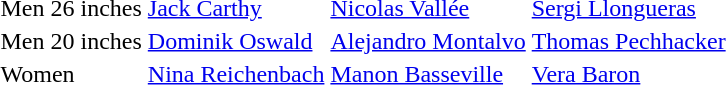<table>
<tr>
<td align="left">Men 26 inches</td>
<td> <a href='#'>Jack Carthy</a></td>
<td> <a href='#'>Nicolas Vallée</a></td>
<td> <a href='#'>Sergi Llongueras</a></td>
</tr>
<tr>
<td align="left">Men 20 inches</td>
<td> <a href='#'>Dominik Oswald</a></td>
<td> <a href='#'>Alejandro Montalvo</a></td>
<td> <a href='#'>Thomas Pechhacker</a></td>
</tr>
<tr>
<td align="left">Women</td>
<td> <a href='#'>Nina Reichenbach</a></td>
<td> <a href='#'>Manon Basseville</a></td>
<td> <a href='#'>Vera Baron</a></td>
</tr>
</table>
